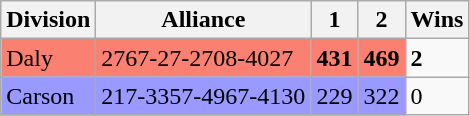<table class="wikitable">
<tr>
<th>Division</th>
<th>Alliance</th>
<th>1</th>
<th>2</th>
<th>Wins</th>
</tr>
<tr>
<td style="background:salmon">Daly</td>
<td style="background:salmon">2767-27-2708-4027</td>
<td style="background:salmon"><strong>431</strong></td>
<td style="background:salmon"><strong>469</strong></td>
<td><strong>2</strong></td>
</tr>
<tr>
<td style="background:#9999ff">Carson</td>
<td style="background:#9999ff">217-3357-4967-4130</td>
<td style="background:#9999ff">229</td>
<td style="background:#9999ff">322</td>
<td>0</td>
</tr>
</table>
